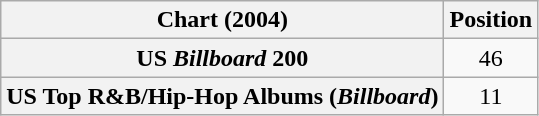<table class="wikitable sortable plainrowheaders" style="text-align:center">
<tr>
<th scope="col">Chart (2004)</th>
<th scope="col">Position</th>
</tr>
<tr>
<th scope="row">US <em>Billboard</em> 200</th>
<td>46</td>
</tr>
<tr>
<th scope="row">US Top R&B/Hip-Hop Albums (<em>Billboard</em>)</th>
<td>11</td>
</tr>
</table>
